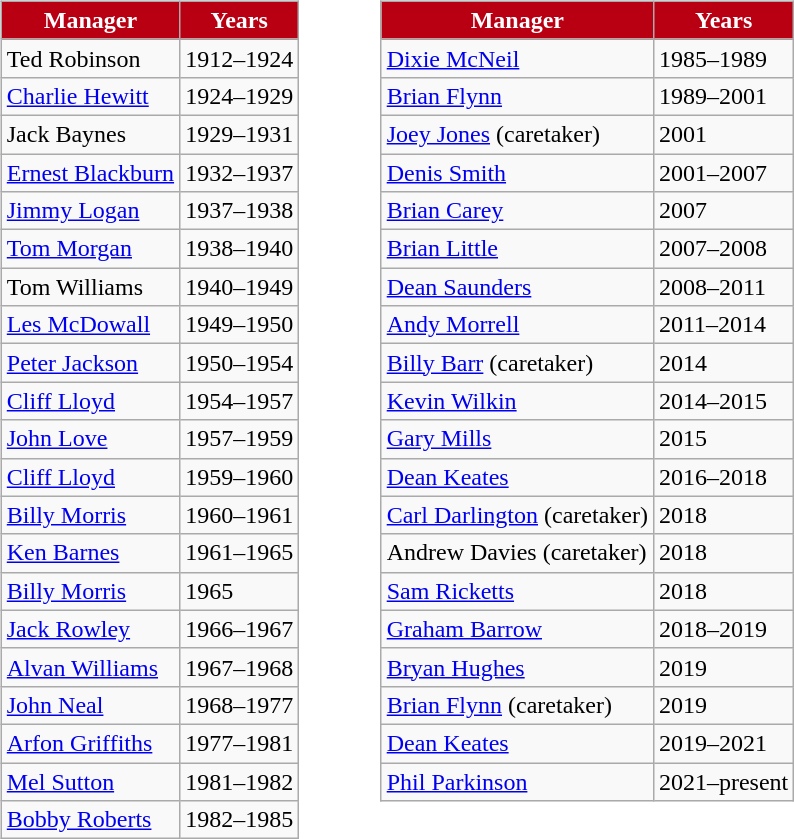<table>
<tr>
<td valign="top"><br><table class="wikitable">
<tr>
<th style="background:#b90013;color:white">Manager</th>
<th style="background:#b90013;color:white">Years</th>
</tr>
<tr>
<td> Ted Robinson</td>
<td align="left">1912–1924</td>
</tr>
<tr>
<td> <a href='#'>Charlie Hewitt</a></td>
<td align="left">1924–1929</td>
</tr>
<tr>
<td> Jack Baynes</td>
<td align="left">1929–1931</td>
</tr>
<tr>
<td> <a href='#'>Ernest Blackburn</a></td>
<td align="left">1932–1937</td>
</tr>
<tr>
<td> <a href='#'>Jimmy Logan</a></td>
<td align="left">1937–1938</td>
</tr>
<tr>
<td> <a href='#'>Tom Morgan</a></td>
<td align="left">1938–1940</td>
</tr>
<tr>
<td> Tom Williams</td>
<td align="left">1940–1949</td>
</tr>
<tr>
<td> <a href='#'>Les McDowall</a></td>
<td align="left">1949–1950</td>
</tr>
<tr>
<td> <a href='#'>Peter Jackson</a></td>
<td align="left">1950–1954</td>
</tr>
<tr>
<td><strong></strong> <a href='#'>Cliff Lloyd</a></td>
<td align="left">1954–1957</td>
</tr>
<tr>
<td> <a href='#'>John Love</a></td>
<td align="left">1957–1959</td>
</tr>
<tr>
<td><strong></strong> <a href='#'>Cliff Lloyd</a></td>
<td align="left">1959–1960</td>
</tr>
<tr>
<td> <a href='#'>Billy Morris</a></td>
<td align="left">1960–1961</td>
</tr>
<tr>
<td> <a href='#'>Ken Barnes</a></td>
<td align="left">1961–1965</td>
</tr>
<tr>
<td> <a href='#'>Billy Morris</a></td>
<td align="left">1965</td>
</tr>
<tr>
<td> <a href='#'>Jack Rowley</a></td>
<td align="left">1966–1967</td>
</tr>
<tr>
<td> <a href='#'>Alvan Williams</a></td>
<td align="left">1967–1968</td>
</tr>
<tr>
<td> <a href='#'>John Neal</a></td>
<td align="left">1968–1977</td>
</tr>
<tr>
<td> <a href='#'>Arfon Griffiths</a></td>
<td align="left">1977–1981</td>
</tr>
<tr>
<td> <a href='#'>Mel Sutton</a></td>
<td align="left">1981–1982</td>
</tr>
<tr>
<td> <a href='#'>Bobby Roberts</a></td>
<td align="left">1982–1985</td>
</tr>
</table>
</td>
<td width="30"> </td>
<td valign="top"><br><table class="wikitable">
<tr>
<th style="background:#b90013;color:white">Manager</th>
<th style="background:#b90013;color:white">Years</th>
</tr>
<tr>
<td> <a href='#'>Dixie McNeil</a></td>
<td>1985–1989</td>
</tr>
<tr>
<td> <a href='#'>Brian Flynn</a></td>
<td>1989–2001</td>
</tr>
<tr>
<td> <a href='#'>Joey Jones</a> (caretaker)</td>
<td>2001</td>
</tr>
<tr>
<td> <a href='#'>Denis Smith</a></td>
<td align="left">2001–2007</td>
</tr>
<tr>
<td> <a href='#'>Brian Carey</a></td>
<td align="left">2007</td>
</tr>
<tr>
<td> <a href='#'>Brian Little</a></td>
<td align="left">2007–2008</td>
</tr>
<tr>
<td> <a href='#'>Dean Saunders</a></td>
<td align="left">2008–2011</td>
</tr>
<tr>
<td> <a href='#'>Andy Morrell</a></td>
<td align="left">2011–2014</td>
</tr>
<tr>
<td> <a href='#'>Billy Barr</a> (caretaker)</td>
<td align="left">2014</td>
</tr>
<tr>
<td> <a href='#'>Kevin Wilkin</a></td>
<td align="left">2014–2015</td>
</tr>
<tr>
<td> <a href='#'>Gary Mills</a></td>
<td align="left">2015</td>
</tr>
<tr>
<td> <a href='#'>Dean Keates</a></td>
<td align="left">2016–2018</td>
</tr>
<tr>
<td> <a href='#'>Carl Darlington</a> (caretaker)</td>
<td align="left">2018</td>
</tr>
<tr>
<td> Andrew Davies (caretaker)</td>
<td align="left">2018</td>
</tr>
<tr>
<td> <a href='#'>Sam Ricketts</a></td>
<td align="left">2018</td>
</tr>
<tr>
<td> <a href='#'>Graham Barrow</a></td>
<td align="left">2018–2019</td>
</tr>
<tr>
<td> <a href='#'>Bryan Hughes</a></td>
<td align="left">2019</td>
</tr>
<tr>
<td> <a href='#'>Brian Flynn</a> (caretaker)</td>
<td align="left">2019</td>
</tr>
<tr>
<td> <a href='#'>Dean Keates</a></td>
<td align="left">2019–2021</td>
</tr>
<tr>
<td> <a href='#'>Phil Parkinson</a></td>
<td align="left">2021–present</td>
</tr>
</table>
</td>
<td width="30"> </td>
</tr>
</table>
